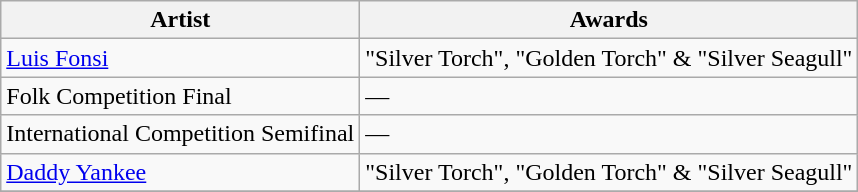<table class="wikitable">
<tr>
<th>Artist</th>
<th>Awards</th>
</tr>
<tr>
<td><a href='#'>Luis Fonsi</a></td>
<td>"Silver Torch", "Golden Torch" & "Silver Seagull"</td>
</tr>
<tr>
<td>Folk Competition Final</td>
<td>—</td>
</tr>
<tr>
<td>International Competition Semifinal</td>
<td>—</td>
</tr>
<tr>
<td><a href='#'>Daddy Yankee</a></td>
<td>"Silver Torch", "Golden Torch" & "Silver Seagull"</td>
</tr>
<tr>
</tr>
</table>
